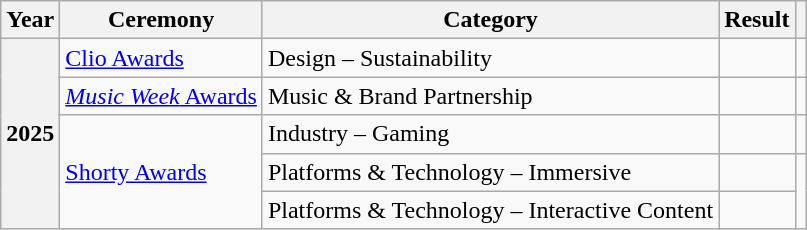<table class="wikitable sortable plainrowheaders">
<tr>
<th scope="col">Year</th>
<th scope="col">Ceremony</th>
<th scope="col">Category</th>
<th scope="col">Result</th>
<th scope="col" class="unsortable"></th>
</tr>
<tr>
<th rowspan="5" scope="rowgroup" style="text-align:center;">2025</th>
<td><a href='#'>Clio Awards</a></td>
<td>Design – Sustainability</td>
<td></td>
<td style="text-align:center;"></td>
</tr>
<tr>
<td><a href='#'><em>Music Week</em> Awards</a></td>
<td>Music & Brand Partnership</td>
<td></td>
<td style="text-align:center;"></td>
</tr>
<tr>
<td rowspan="3"><a href='#'>Shorty Awards</a></td>
<td>Industry – Gaming</td>
<td></td>
<td style="text-align:center;"></td>
</tr>
<tr>
<td>Platforms & Technology – Immersive</td>
<td></td>
<td rowspan="2" style="text-align:center;"></td>
</tr>
<tr>
<td>Platforms & Technology – Interactive Content</td>
<td></td>
</tr>
</table>
